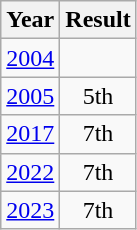<table class="wikitable" style="text-align:center">
<tr>
<th>Year</th>
<th>Result</th>
</tr>
<tr>
<td><a href='#'>2004</a></td>
<td></td>
</tr>
<tr>
<td><a href='#'>2005</a></td>
<td>5th</td>
</tr>
<tr>
<td><a href='#'>2017</a></td>
<td>7th</td>
</tr>
<tr>
<td><a href='#'>2022</a></td>
<td>7th</td>
</tr>
<tr>
<td><a href='#'>2023</a></td>
<td>7th</td>
</tr>
</table>
